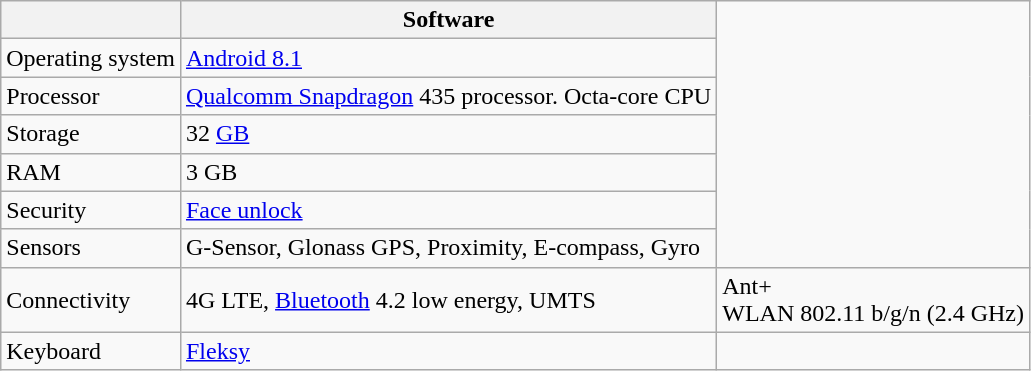<table class="wikitable">
<tr>
<th></th>
<th>Software</th>
</tr>
<tr>
<td>Operating system</td>
<td><a href='#'>Android 8.1</a></td>
</tr>
<tr>
<td>Processor</td>
<td><a href='#'>Qualcomm Snapdragon</a> 435 processor. Octa-core CPU</td>
</tr>
<tr>
<td>Storage</td>
<td>32 <a href='#'>GB</a></td>
</tr>
<tr>
<td>RAM</td>
<td>3 GB</td>
</tr>
<tr>
<td>Security</td>
<td><a href='#'>Face unlock</a></td>
</tr>
<tr>
<td>Sensors</td>
<td>G-Sensor, Glonass GPS, Proximity, E-compass, Gyro</td>
</tr>
<tr>
<td>Connectivity</td>
<td>4G LTE, <a href='#'>Bluetooth</a> 4.2 low energy, UMTS</td>
<td>Ant+<br>WLAN 802.11 b/g/n (2.4 GHz)</td>
</tr>
<tr>
<td>Keyboard</td>
<td><a href='#'>Fleksy</a></td>
</tr>
</table>
